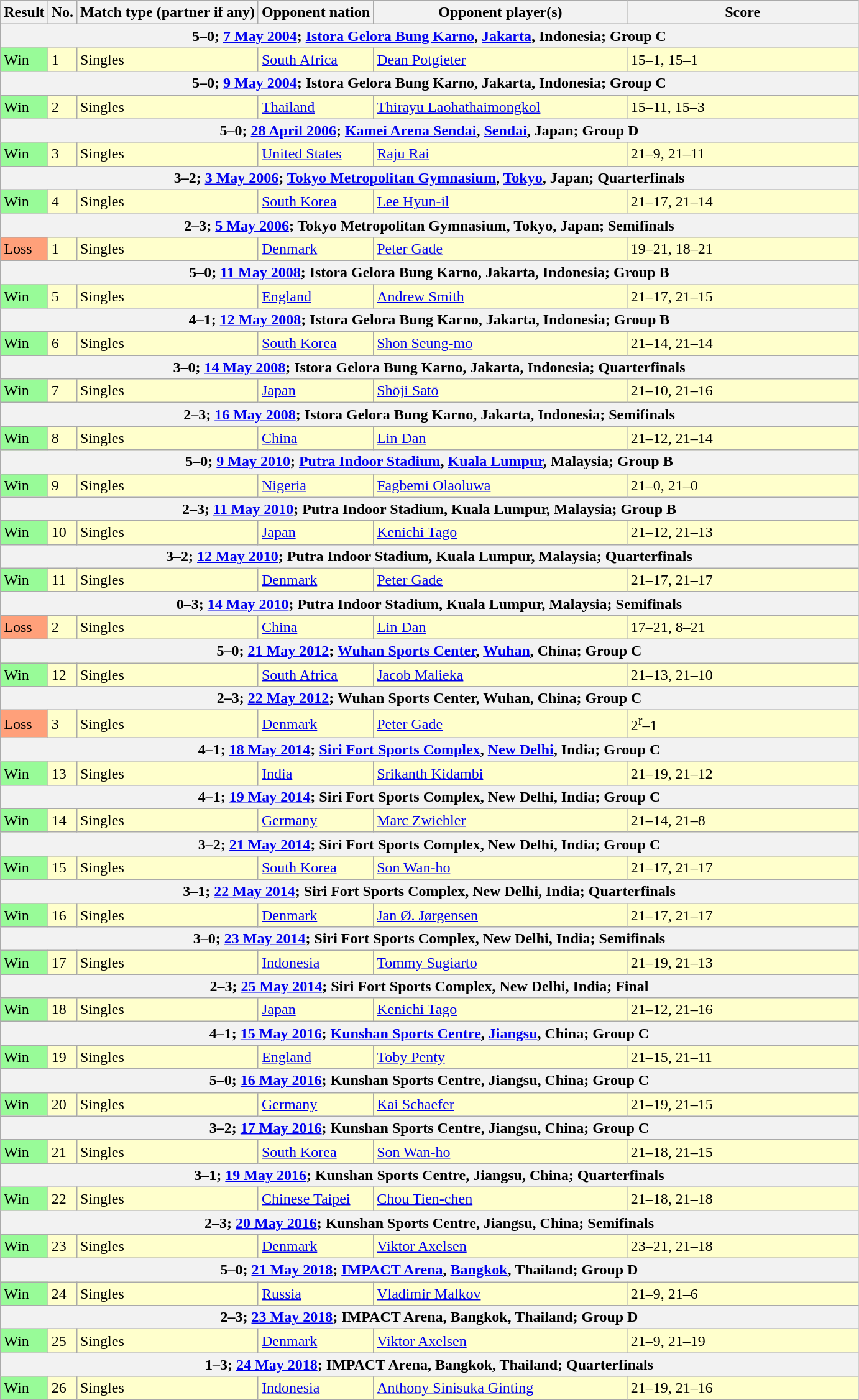<table class=wikitable style="font-size:100%">
<tr>
<th scope="col">Result</th>
<th scope="col">No.</th>
<th scope="col">Match type (partner if any)</th>
<th scope="col">Opponent nation</th>
<th scope="col" style="width:265px;">Opponent player(s)</th>
<th scope="col" style="width:240px;">Score</th>
</tr>
<tr>
<th colspan=6>5–0; <a href='#'>7 May 2004</a>; <a href='#'>Istora Gelora Bung Karno</a>, <a href='#'>Jakarta</a>, Indonesia; Group C</th>
</tr>
<tr style="background:#ffc;">
<td bgcolor=98FB98>Win</td>
<td>1</td>
<td>Singles</td>
<td> <a href='#'>South Africa</a></td>
<td><a href='#'>Dean Potgieter</a></td>
<td>15–1, 15–1</td>
</tr>
<tr>
<th colspan=6>5–0; <a href='#'>9 May 2004</a>; Istora Gelora Bung Karno, Jakarta, Indonesia; Group C</th>
</tr>
<tr style="background:#ffc;">
<td bgcolor=98FB98>Win</td>
<td>2</td>
<td>Singles</td>
<td> <a href='#'>Thailand</a></td>
<td><a href='#'>Thirayu Laohathaimongkol</a></td>
<td>15–11, 15–3</td>
</tr>
<tr>
<th colspan=6>5–0; <a href='#'>28 April 2006</a>; <a href='#'>Kamei Arena Sendai</a>, <a href='#'>Sendai</a>, Japan; Group D</th>
</tr>
<tr style="background:#ffc;">
<td bgcolor=98FB98>Win</td>
<td>3</td>
<td>Singles</td>
<td> <a href='#'>United States</a></td>
<td><a href='#'>Raju Rai</a></td>
<td>21–9, 21–11</td>
</tr>
<tr>
<th colspan=6>3–2; <a href='#'>3 May 2006</a>; <a href='#'>Tokyo Metropolitan Gymnasium</a>, <a href='#'>Tokyo</a>, Japan; Quarterfinals</th>
</tr>
<tr style="background:#ffc;">
<td bgcolor=98FB98>Win</td>
<td>4</td>
<td>Singles</td>
<td> <a href='#'>South Korea</a></td>
<td><a href='#'>Lee Hyun-il</a></td>
<td>21–17, 21–14</td>
</tr>
<tr>
<th colspan=6>2–3; <a href='#'>5 May 2006</a>; Tokyo Metropolitan Gymnasium, Tokyo, Japan; Semifinals</th>
</tr>
<tr style="background:#ffc;">
<td bgcolor=FFA07A>Loss</td>
<td>1</td>
<td>Singles</td>
<td> <a href='#'>Denmark</a></td>
<td><a href='#'>Peter Gade</a></td>
<td>19–21, 18–21</td>
</tr>
<tr>
<th colspan=6>5–0; <a href='#'>11 May 2008</a>; Istora Gelora Bung Karno, Jakarta, Indonesia; Group B</th>
</tr>
<tr style="background:#ffc;">
<td bgcolor=98FB98>Win</td>
<td>5</td>
<td>Singles</td>
<td> <a href='#'>England</a></td>
<td><a href='#'>Andrew Smith</a></td>
<td>21–17, 21–15</td>
</tr>
<tr>
<th colspan=6>4–1; <a href='#'>12 May 2008</a>; Istora Gelora Bung Karno, Jakarta, Indonesia; Group B</th>
</tr>
<tr style="background:#ffc;">
<td bgcolor=98FB98>Win</td>
<td>6</td>
<td>Singles</td>
<td> <a href='#'>South Korea</a></td>
<td><a href='#'>Shon Seung-mo</a></td>
<td>21–14, 21–14</td>
</tr>
<tr>
<th colspan=6>3–0; <a href='#'>14 May 2008</a>; Istora Gelora Bung Karno, Jakarta, Indonesia; Quarterfinals</th>
</tr>
<tr style="background:#ffc;">
<td bgcolor=98FB98>Win</td>
<td>7</td>
<td>Singles</td>
<td> <a href='#'>Japan</a></td>
<td><a href='#'>Shōji Satō</a></td>
<td>21–10, 21–16</td>
</tr>
<tr>
<th colspan=6>2–3; <a href='#'>16 May 2008</a>; Istora Gelora Bung Karno, Jakarta, Indonesia; Semifinals</th>
</tr>
<tr style="background:#ffc;">
<td bgcolor=98FB98>Win</td>
<td>8</td>
<td>Singles</td>
<td> <a href='#'>China</a></td>
<td><a href='#'>Lin Dan</a></td>
<td>21–12, 21–14</td>
</tr>
<tr>
<th colspan=6>5–0; <a href='#'>9 May 2010</a>; <a href='#'>Putra Indoor Stadium</a>, <a href='#'>Kuala Lumpur</a>, Malaysia; Group B</th>
</tr>
<tr style="background:#ffc;">
<td bgcolor=98FB98>Win</td>
<td>9</td>
<td>Singles</td>
<td> <a href='#'>Nigeria</a></td>
<td><a href='#'>Fagbemi Olaoluwa</a></td>
<td>21–0, 21–0</td>
</tr>
<tr>
<th colspan=6>2–3; <a href='#'>11 May 2010</a>; Putra Indoor Stadium, Kuala Lumpur, Malaysia; Group B</th>
</tr>
<tr style="background:#ffc;">
<td bgcolor=98FB98>Win</td>
<td>10</td>
<td>Singles</td>
<td> <a href='#'>Japan</a></td>
<td><a href='#'>Kenichi Tago</a></td>
<td>21–12, 21–13</td>
</tr>
<tr>
<th colspan=6>3–2; <a href='#'>12 May 2010</a>; Putra Indoor Stadium, Kuala Lumpur, Malaysia; Quarterfinals</th>
</tr>
<tr style="background:#ffc;">
<td bgcolor=98FB98>Win</td>
<td>11</td>
<td>Singles</td>
<td> <a href='#'>Denmark</a></td>
<td><a href='#'>Peter Gade</a></td>
<td>21–17, 21–17</td>
</tr>
<tr>
<th colspan=6>0–3; <a href='#'>14 May 2010</a>; Putra Indoor Stadium, Kuala Lumpur, Malaysia; Semifinals</th>
</tr>
<tr style="background:#ffc;">
<td bgcolor=FFA07A>Loss</td>
<td>2</td>
<td>Singles</td>
<td> <a href='#'>China</a></td>
<td><a href='#'>Lin Dan</a></td>
<td>17–21, 8–21</td>
</tr>
<tr>
<th colspan=6>5–0; <a href='#'>21 May 2012</a>; <a href='#'>Wuhan Sports Center</a>, <a href='#'>Wuhan</a>, China; Group C</th>
</tr>
<tr style="background:#ffc;">
<td bgcolor=98FB98>Win</td>
<td>12</td>
<td>Singles</td>
<td> <a href='#'>South Africa</a></td>
<td><a href='#'>Jacob Malieka</a></td>
<td>21–13, 21–10</td>
</tr>
<tr>
<th colspan=6>2–3; <a href='#'>22 May 2012</a>; Wuhan Sports Center, Wuhan, China; Group C</th>
</tr>
<tr style="background:#ffc;">
<td bgcolor=FFA07A>Loss</td>
<td>3</td>
<td>Singles</td>
<td> <a href='#'>Denmark</a></td>
<td><a href='#'>Peter Gade</a></td>
<td>2<sup>r</sup>–1</td>
</tr>
<tr>
<th colspan=6>4–1; <a href='#'>18 May 2014</a>; <a href='#'>Siri Fort Sports Complex</a>, <a href='#'>New Delhi</a>, India; Group C</th>
</tr>
<tr style="background:#ffc;">
<td bgcolor=98FB98>Win</td>
<td>13</td>
<td>Singles</td>
<td> <a href='#'>India</a></td>
<td><a href='#'>Srikanth Kidambi</a></td>
<td>21–19, 21–12</td>
</tr>
<tr>
<th colspan=6>4–1; <a href='#'>19 May 2014</a>; Siri Fort Sports Complex, New Delhi, India; Group C</th>
</tr>
<tr style="background:#ffc;">
<td bgcolor=98FB98>Win</td>
<td>14</td>
<td>Singles</td>
<td> <a href='#'>Germany</a></td>
<td><a href='#'>Marc Zwiebler</a></td>
<td>21–14, 21–8</td>
</tr>
<tr>
<th colspan=6>3–2; <a href='#'>21 May 2014</a>; Siri Fort Sports Complex, New Delhi, India; Group C</th>
</tr>
<tr style="background:#ffc;">
<td bgcolor=98FB98>Win</td>
<td>15</td>
<td>Singles</td>
<td> <a href='#'>South Korea</a></td>
<td><a href='#'>Son Wan-ho</a></td>
<td>21–17, 21–17</td>
</tr>
<tr>
<th colspan=6>3–1; <a href='#'>22 May 2014</a>; Siri Fort Sports Complex, New Delhi, India; Quarterfinals</th>
</tr>
<tr style="background:#ffc;">
<td bgcolor=98FB98>Win</td>
<td>16</td>
<td>Singles</td>
<td> <a href='#'>Denmark</a></td>
<td><a href='#'>Jan Ø. Jørgensen</a></td>
<td>21–17, 21–17</td>
</tr>
<tr>
<th colspan=6>3–0; <a href='#'>23 May 2014</a>; Siri Fort Sports Complex, New Delhi, India; Semifinals</th>
</tr>
<tr style="background:#ffc;">
<td bgcolor=98FB98>Win</td>
<td>17</td>
<td>Singles</td>
<td> <a href='#'>Indonesia</a></td>
<td><a href='#'>Tommy Sugiarto</a></td>
<td>21–19, 21–13</td>
</tr>
<tr>
<th colspan=6>2–3; <a href='#'>25 May 2014</a>; Siri Fort Sports Complex, New Delhi, India; Final</th>
</tr>
<tr style="background:#ffc;">
<td bgcolor=98FB98>Win</td>
<td>18</td>
<td>Singles</td>
<td> <a href='#'>Japan</a></td>
<td><a href='#'>Kenichi Tago</a></td>
<td>21–12, 21–16</td>
</tr>
<tr>
<th colspan=6>4–1; <a href='#'>15 May 2016</a>; <a href='#'>Kunshan Sports Centre</a>, <a href='#'>Jiangsu</a>, China; Group C</th>
</tr>
<tr style="background:#ffc;">
<td bgcolor=98FB98>Win</td>
<td>19</td>
<td>Singles</td>
<td> <a href='#'>England</a></td>
<td><a href='#'>Toby Penty</a></td>
<td>21–15, 21–11</td>
</tr>
<tr>
<th colspan=6>5–0; <a href='#'>16 May 2016</a>; Kunshan Sports Centre, Jiangsu, China; Group C</th>
</tr>
<tr style="background:#ffc;">
<td bgcolor=98FB98>Win</td>
<td>20</td>
<td>Singles</td>
<td> <a href='#'>Germany</a></td>
<td><a href='#'>Kai Schaefer</a></td>
<td>21–19, 21–15</td>
</tr>
<tr>
<th colspan=6>3–2; <a href='#'>17 May 2016</a>; Kunshan Sports Centre, Jiangsu, China; Group C</th>
</tr>
<tr style="background:#ffc;">
<td bgcolor=98FB98>Win</td>
<td>21</td>
<td>Singles</td>
<td> <a href='#'>South Korea</a></td>
<td><a href='#'>Son Wan-ho</a></td>
<td>21–18, 21–15</td>
</tr>
<tr>
<th colspan=6>3–1; <a href='#'>19 May 2016</a>; Kunshan Sports Centre, Jiangsu, China; Quarterfinals</th>
</tr>
<tr style="background:#ffc;">
<td bgcolor=98FB98>Win</td>
<td>22</td>
<td>Singles</td>
<td> <a href='#'>Chinese Taipei</a></td>
<td><a href='#'>Chou Tien-chen</a></td>
<td>21–18, 21–18</td>
</tr>
<tr>
<th colspan=6>2–3; <a href='#'>20 May 2016</a>; Kunshan Sports Centre, Jiangsu, China; Semifinals</th>
</tr>
<tr style="background:#ffc;">
<td bgcolor=98FB98>Win</td>
<td>23</td>
<td>Singles</td>
<td> <a href='#'>Denmark</a></td>
<td><a href='#'>Viktor Axelsen</a></td>
<td>23–21, 21–18</td>
</tr>
<tr>
<th colspan=6>5–0; <a href='#'>21 May 2018</a>; <a href='#'>IMPACT Arena</a>, <a href='#'>Bangkok</a>, Thailand; Group D</th>
</tr>
<tr style="background:#ffc;">
<td bgcolor=98FB98>Win</td>
<td>24</td>
<td>Singles</td>
<td> <a href='#'>Russia</a></td>
<td><a href='#'>Vladimir Malkov</a></td>
<td>21–9, 21–6</td>
</tr>
<tr>
<th colspan=6>2–3; <a href='#'>23 May 2018</a>; IMPACT Arena, Bangkok, Thailand; Group D</th>
</tr>
<tr style="background:#ffc;">
<td bgcolor=98FB98>Win</td>
<td>25</td>
<td>Singles</td>
<td> <a href='#'>Denmark</a></td>
<td><a href='#'>Viktor Axelsen</a></td>
<td>21–9, 21–19</td>
</tr>
<tr>
<th colspan=6>1–3; <a href='#'>24 May 2018</a>; IMPACT Arena, Bangkok, Thailand; Quarterfinals</th>
</tr>
<tr style="background:#ffc;">
<td bgcolor=98FB98>Win</td>
<td>26</td>
<td>Singles</td>
<td> <a href='#'>Indonesia</a></td>
<td><a href='#'>Anthony Sinisuka Ginting</a></td>
<td>21–19, 21–16</td>
</tr>
</table>
